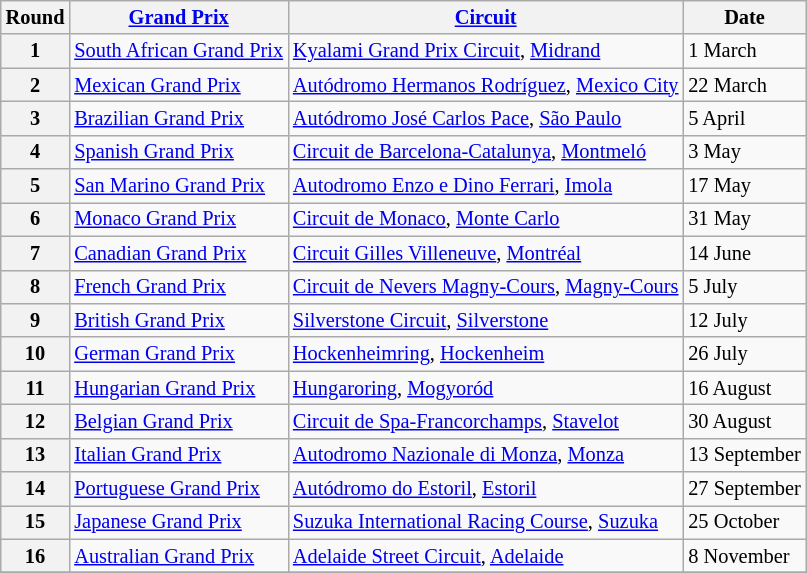<table class="wikitable" style="font-size: 85%;">
<tr>
<th>Round</th>
<th><a href='#'>Grand Prix</a></th>
<th><a href='#'>Circuit</a></th>
<th>Date</th>
</tr>
<tr>
<th>1</th>
<td nowrap><a href='#'>South African Grand Prix</a></td>
<td> <a href='#'>Kyalami Grand Prix Circuit</a>, <a href='#'>Midrand</a></td>
<td>1 March</td>
</tr>
<tr>
<th>2</th>
<td><a href='#'>Mexican Grand Prix</a></td>
<td> <a href='#'>Autódromo Hermanos Rodríguez</a>, <a href='#'>Mexico City</a></td>
<td>22 March</td>
</tr>
<tr>
<th>3</th>
<td><a href='#'>Brazilian Grand Prix</a></td>
<td> <a href='#'>Autódromo José Carlos Pace</a>, <a href='#'>São Paulo</a></td>
<td>5 April</td>
</tr>
<tr>
<th>4</th>
<td><a href='#'>Spanish Grand Prix</a></td>
<td> <a href='#'>Circuit de Barcelona-Catalunya</a>, <a href='#'>Montmeló</a></td>
<td>3 May</td>
</tr>
<tr>
<th>5</th>
<td><a href='#'>San Marino Grand Prix</a></td>
<td> <a href='#'>Autodromo Enzo e Dino Ferrari</a>, <a href='#'>Imola</a></td>
<td>17 May</td>
</tr>
<tr>
<th>6</th>
<td><a href='#'>Monaco Grand Prix</a></td>
<td> <a href='#'>Circuit de Monaco</a>, <a href='#'>Monte Carlo</a></td>
<td>31 May</td>
</tr>
<tr>
<th>7</th>
<td><a href='#'>Canadian Grand Prix</a></td>
<td> <a href='#'>Circuit Gilles Villeneuve</a>, <a href='#'>Montréal</a></td>
<td>14 June</td>
</tr>
<tr>
<th>8</th>
<td><a href='#'>French Grand Prix</a></td>
<td nowrap> <a href='#'>Circuit de Nevers Magny-Cours</a>, <a href='#'>Magny-Cours</a></td>
<td>5 July</td>
</tr>
<tr>
<th>9</th>
<td><a href='#'>British Grand Prix</a></td>
<td> <a href='#'>Silverstone Circuit</a>, <a href='#'>Silverstone</a></td>
<td>12 July</td>
</tr>
<tr>
<th>10</th>
<td><a href='#'>German Grand Prix</a></td>
<td> <a href='#'>Hockenheimring</a>, <a href='#'>Hockenheim</a></td>
<td>26 July</td>
</tr>
<tr>
<th>11</th>
<td><a href='#'>Hungarian Grand Prix</a></td>
<td> <a href='#'>Hungaroring</a>, <a href='#'>Mogyoród</a></td>
<td>16 August</td>
</tr>
<tr>
<th>12</th>
<td><a href='#'>Belgian Grand Prix</a></td>
<td> <a href='#'>Circuit de Spa-Francorchamps</a>, <a href='#'>Stavelot</a></td>
<td>30 August</td>
</tr>
<tr>
<th>13</th>
<td><a href='#'>Italian Grand Prix</a></td>
<td> <a href='#'>Autodromo Nazionale di Monza</a>, <a href='#'>Monza</a></td>
<td>13 September</td>
</tr>
<tr>
<th>14</th>
<td><a href='#'>Portuguese Grand Prix</a></td>
<td> <a href='#'>Autódromo do Estoril</a>, <a href='#'>Estoril</a></td>
<td nowrap>27 September</td>
</tr>
<tr>
<th>15</th>
<td><a href='#'>Japanese Grand Prix</a></td>
<td nowrap> <a href='#'>Suzuka International Racing Course</a>, <a href='#'>Suzuka</a></td>
<td>25 October</td>
</tr>
<tr>
<th>16</th>
<td><a href='#'>Australian Grand Prix</a></td>
<td> <a href='#'>Adelaide Street Circuit</a>, <a href='#'>Adelaide</a></td>
<td>8 November</td>
</tr>
<tr>
</tr>
</table>
